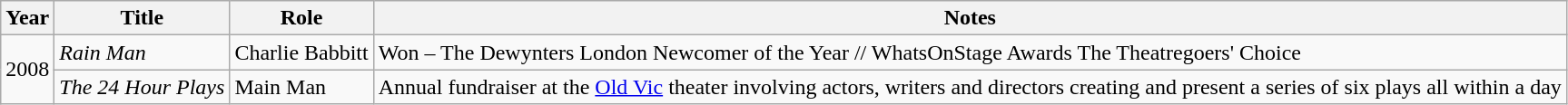<table class="wikitable sortable">
<tr>
<th>Year</th>
<th>Title</th>
<th>Role</th>
<th class="unsortable">Notes</th>
</tr>
<tr>
<td rowspan="2">2008</td>
<td><em>Rain Man</em></td>
<td>Charlie Babbitt</td>
<td>Won – The Dewynters London Newcomer of the Year // WhatsOnStage Awards The Theatregoers' Choice</td>
</tr>
<tr>
<td data-sort-value="Twenty-four Hour Plays"><em>The 24 Hour Plays</em></td>
<td>Main Man</td>
<td>Annual fundraiser at the <a href='#'>Old Vic</a> theater involving actors, writers and directors creating and present a series of six plays all within a day</td>
</tr>
</table>
